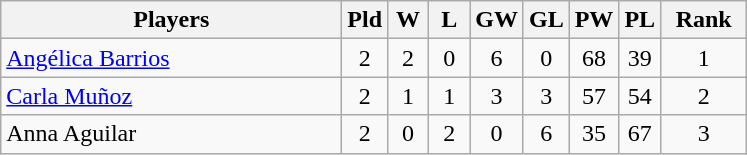<table class=wikitable style="text-align:center">
<tr>
<th width=220>Players</th>
<th width=20>Pld</th>
<th width=20>W</th>
<th width=20>L</th>
<th width=20>GW</th>
<th width=20>GL</th>
<th width=20>PW</th>
<th width=20>PL</th>
<th width=50>Rank</th>
</tr>
<tr>
<td align=left> <a href='#'>Angélica Barrios</a></td>
<td>2</td>
<td>2</td>
<td>0</td>
<td>6</td>
<td>0</td>
<td>68</td>
<td>39</td>
<td>1</td>
</tr>
<tr>
<td align=left> <a href='#'>Carla Muñoz</a></td>
<td>2</td>
<td>1</td>
<td>1</td>
<td>3</td>
<td>3</td>
<td>57</td>
<td>54</td>
<td>2</td>
</tr>
<tr>
<td align=left> Anna Aguilar</td>
<td>2</td>
<td>0</td>
<td>2</td>
<td>0</td>
<td>6</td>
<td>35</td>
<td>67</td>
<td>3</td>
</tr>
</table>
